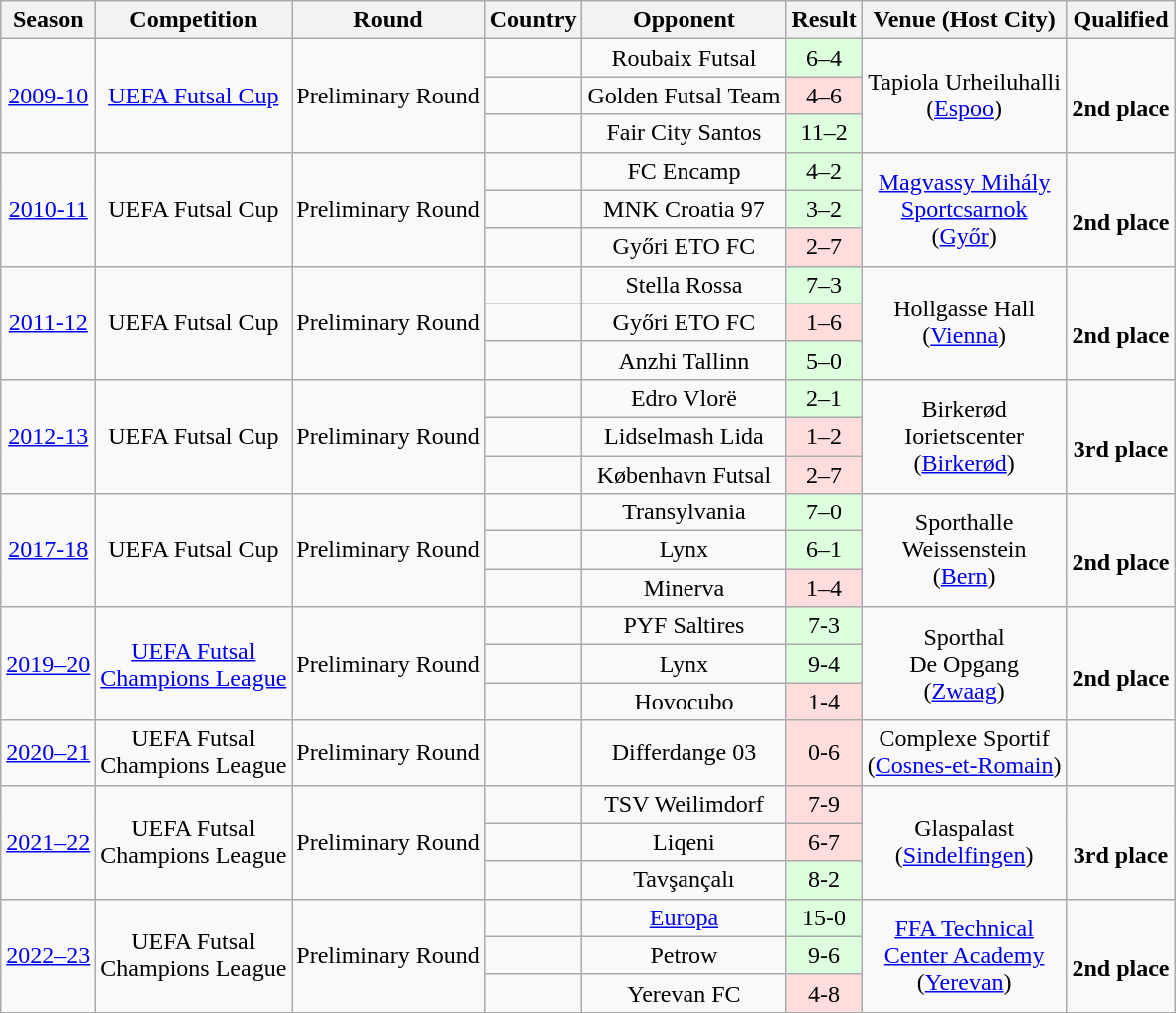<table class="wikitable" style="text-align:center;">
<tr>
<th>Season</th>
<th>Competition</th>
<th>Round</th>
<th>Country</th>
<th>Opponent</th>
<th>Result</th>
<th>Venue (Host City)</th>
<th>Qualified</th>
</tr>
<tr>
<td rowspan=3><a href='#'>2009-10</a></td>
<td rowspan=3 align=center><a href='#'>UEFA Futsal Cup</a></td>
<td rowspan=3>Preliminary Round</td>
<td align=center></td>
<td>Roubaix Futsal</td>
<td style="background:#dfd;">6–4</td>
<td rowspan=3 align="center">Tapiola Urheiluhalli<br>(<a href='#'>Espoo</a>)</td>
<td rowspan=3 align="center"><br><strong>2nd place</strong></td>
</tr>
<tr>
<td align=center></td>
<td>Golden Futsal Team</td>
<td style="background:#fdd;">4–6</td>
</tr>
<tr>
<td align=center></td>
<td>Fair City Santos</td>
<td style="background:#dfd;">11–2</td>
</tr>
<tr>
<td rowspan=3><a href='#'>2010-11</a></td>
<td rowspan=3 align=center>UEFA Futsal Cup</td>
<td rowspan=3>Preliminary Round</td>
<td align=center></td>
<td>FC Encamp</td>
<td style="background:#dfd;">4–2</td>
<td rowspan=3 align="center"><a href='#'>Magvassy Mihály<br>Sportcsarnok</a><br>(<a href='#'>Győr</a>)</td>
<td rowspan=3 align="center"><br><strong>2nd place</strong></td>
</tr>
<tr>
<td align=center></td>
<td>MNK Croatia 97</td>
<td style="background:#dfd;">3–2</td>
</tr>
<tr>
<td align=center></td>
<td>Győri ETO FC</td>
<td style="background:#fdd;">2–7</td>
</tr>
<tr>
<td rowspan=3><a href='#'>2011-12</a></td>
<td rowspan=3 align=center>UEFA Futsal Cup</td>
<td rowspan=3>Preliminary Round</td>
<td align=center></td>
<td>Stella Rossa</td>
<td style="background:#dfd;">7–3</td>
<td rowspan=3 align="center">Hollgasse Hall<br>(<a href='#'>Vienna</a>)</td>
<td rowspan=3 align="center"><br><strong>2nd place</strong></td>
</tr>
<tr>
<td align=center></td>
<td>Győri ETO FC</td>
<td style="background:#fdd;">1–6</td>
</tr>
<tr>
<td align=center></td>
<td>Anzhi Tallinn</td>
<td style="background:#dfd;">5–0</td>
</tr>
<tr>
<td rowspan=3><a href='#'>2012-13</a></td>
<td rowspan=3 align=center>UEFA Futsal Cup</td>
<td rowspan=3>Preliminary Round</td>
<td align=center></td>
<td>Edro Vlorë</td>
<td style="background:#dfd;">2–1</td>
<td rowspan=3 align="center">Birkerød<br>Iorietscenter<br>(<a href='#'>Birkerød</a>)</td>
<td rowspan=3 align="center"><br><strong>3rd place</strong></td>
</tr>
<tr>
<td align=center></td>
<td>Lidselmash Lida</td>
<td style="background:#fdd;">1–2</td>
</tr>
<tr>
<td align=center></td>
<td>København Futsal</td>
<td style="background:#fdd;">2–7</td>
</tr>
<tr>
<td rowspan=3><a href='#'>2017-18</a></td>
<td rowspan=3 align=center>UEFA Futsal Cup</td>
<td rowspan=3>Preliminary Round</td>
<td align=center></td>
<td>Transylvania</td>
<td style="background:#dfd;">7–0</td>
<td rowspan=3 align="center">Sporthalle<br>Weissenstein<br>(<a href='#'>Bern</a>)</td>
<td rowspan=3 align="center"><br><strong>2nd place</strong></td>
</tr>
<tr>
<td align=center></td>
<td>Lynx</td>
<td style="background:#dfd;">6–1</td>
</tr>
<tr>
<td align=center></td>
<td>Minerva</td>
<td style="background:#fdd;">1–4</td>
</tr>
<tr>
<td rowspan="3"><a href='#'>2019–20</a></td>
<td rowspan="3"><a href='#'>UEFA Futsal<br>Champions League</a></td>
<td rowspan=3>Preliminary Round</td>
<td align=center></td>
<td>PYF Saltires</td>
<td style="background:#dfd;">7-3</td>
<td rowspan=3 align="center">Sporthal<br>De Opgang<br>(<a href='#'>Zwaag</a>)</td>
<td rowspan=3 align="center"><br><strong>2nd place</strong></td>
</tr>
<tr>
<td align=center></td>
<td>Lynx</td>
<td style="background:#dfd;">9-4</td>
</tr>
<tr>
<td align=center></td>
<td>Hovocubo</td>
<td style="background:#fdd;">1-4</td>
</tr>
<tr>
<td rowspan="1"><a href='#'>2020–21</a></td>
<td rowspan="1">UEFA Futsal<br>Champions League</td>
<td>Preliminary Round</td>
<td align=center></td>
<td>Differdange 03</td>
<td style="background:#fdd;">0-6</td>
<td>Complexe Sportif<br>(<a href='#'>Cosnes-et-Romain</a>)</td>
<td></td>
</tr>
<tr>
<td rowspan="3"><a href='#'>2021–22</a></td>
<td rowspan="3">UEFA Futsal<br>Champions League</td>
<td rowspan=3>Preliminary Round</td>
<td align=center></td>
<td>TSV Weilimdorf</td>
<td style="background:#fdd;">7-9</td>
<td rowspan=3 align="center">Glaspalast<br>(<a href='#'>Sindelfingen</a>)</td>
<td rowspan=3 align="center"><br><strong>3rd place</strong></td>
</tr>
<tr>
<td align=center></td>
<td>Liqeni</td>
<td style="background:#fdd;">6-7</td>
</tr>
<tr>
<td align=center></td>
<td>Tavşançalı</td>
<td style="background:#dfd;">8-2</td>
</tr>
<tr>
<td rowspan="3"><a href='#'>2022–23</a></td>
<td rowspan="3">UEFA Futsal<br>Champions League</td>
<td rowspan=3>Preliminary Round</td>
<td align=center></td>
<td><a href='#'>Europa</a></td>
<td style="background:#dfd;">15-0</td>
<td rowspan=3 align="center"><a href='#'>FFA Technical<br>Center Academy</a><br>(<a href='#'>Yerevan</a>)</td>
<td rowspan=3 align="center"><br><strong>2nd place</strong></td>
</tr>
<tr>
<td align=center></td>
<td>Petrow</td>
<td style="background:#dfd;">9-6</td>
</tr>
<tr>
<td align=center></td>
<td>Yerevan FC</td>
<td style="background:#fdd;">4-8</td>
</tr>
<tr>
</tr>
</table>
